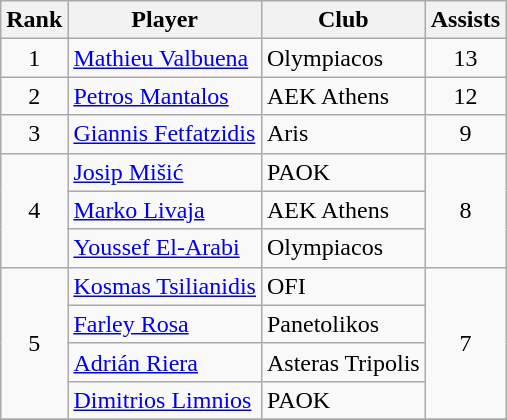<table class="wikitable sortable" style="text-align:center">
<tr>
<th>Rank</th>
<th>Player</th>
<th>Club</th>
<th>Assists</th>
</tr>
<tr>
<td>1</td>
<td align="left"> <a href='#'>Mathieu Valbuena</a></td>
<td align="left">Olympiacos</td>
<td>13</td>
</tr>
<tr>
<td>2</td>
<td align="left"> <a href='#'>Petros Mantalos</a></td>
<td align="left">AEK Athens</td>
<td>12</td>
</tr>
<tr>
<td>3</td>
<td align="left"> <a href='#'>Giannis Fetfatzidis</a></td>
<td align="left">Aris</td>
<td>9</td>
</tr>
<tr>
<td rowspan=3>4</td>
<td align="left"> <a href='#'>Josip Mišić</a></td>
<td align="left">PAOK</td>
<td rowspan=3>8</td>
</tr>
<tr>
<td align="left"> <a href='#'>Marko Livaja</a></td>
<td align="left">AEK Athens</td>
</tr>
<tr>
<td align="left"> <a href='#'>Youssef El-Arabi</a></td>
<td align="left">Olympiacos</td>
</tr>
<tr>
<td rowspan=4>5</td>
<td align="left"> <a href='#'>Kosmas Tsilianidis</a></td>
<td align="left">OFI</td>
<td rowspan=4>7</td>
</tr>
<tr>
<td align="left"> <a href='#'>Farley Rosa</a></td>
<td align="left">Panetolikos</td>
</tr>
<tr>
<td align="left"> <a href='#'>Adrián Riera</a></td>
<td align="left">Asteras Tripolis</td>
</tr>
<tr>
<td align="left"> <a href='#'>Dimitrios Limnios</a></td>
<td align="left">PAOK</td>
</tr>
<tr>
</tr>
</table>
